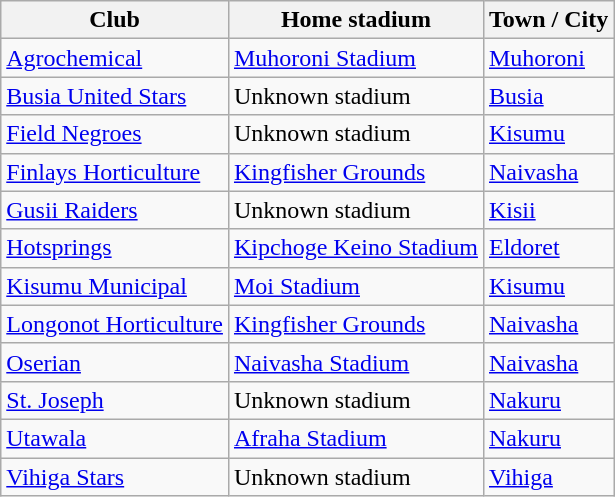<table class="wikitable sortable">
<tr>
<th>Club</th>
<th>Home stadium</th>
<th>Town / City</th>
</tr>
<tr>
<td><a href='#'>Agrochemical</a></td>
<td><a href='#'>Muhoroni Stadium</a></td>
<td><a href='#'>Muhoroni</a></td>
</tr>
<tr>
<td><a href='#'>Busia United Stars</a></td>
<td>Unknown stadium</td>
<td><a href='#'>Busia</a></td>
</tr>
<tr>
<td><a href='#'>Field Negroes</a></td>
<td>Unknown stadium</td>
<td><a href='#'>Kisumu</a></td>
</tr>
<tr>
<td><a href='#'>Finlays Horticulture</a></td>
<td><a href='#'>Kingfisher Grounds</a></td>
<td><a href='#'>Naivasha</a></td>
</tr>
<tr>
<td><a href='#'>Gusii Raiders</a></td>
<td>Unknown stadium</td>
<td><a href='#'>Kisii</a></td>
</tr>
<tr>
<td><a href='#'>Hotsprings</a></td>
<td><a href='#'>Kipchoge Keino Stadium</a></td>
<td><a href='#'>Eldoret</a></td>
</tr>
<tr>
<td><a href='#'>Kisumu Municipal</a></td>
<td><a href='#'>Moi Stadium</a></td>
<td><a href='#'>Kisumu</a></td>
</tr>
<tr>
<td><a href='#'>Longonot Horticulture</a></td>
<td><a href='#'>Kingfisher Grounds</a></td>
<td><a href='#'>Naivasha</a></td>
</tr>
<tr>
<td><a href='#'>Oserian</a></td>
<td><a href='#'>Naivasha Stadium</a></td>
<td><a href='#'>Naivasha</a></td>
</tr>
<tr>
<td><a href='#'>St. Joseph</a></td>
<td>Unknown stadium</td>
<td><a href='#'>Nakuru</a></td>
</tr>
<tr>
<td><a href='#'>Utawala</a></td>
<td><a href='#'>Afraha Stadium</a></td>
<td><a href='#'>Nakuru</a></td>
</tr>
<tr>
<td><a href='#'>Vihiga Stars</a></td>
<td>Unknown stadium</td>
<td><a href='#'>Vihiga</a></td>
</tr>
</table>
